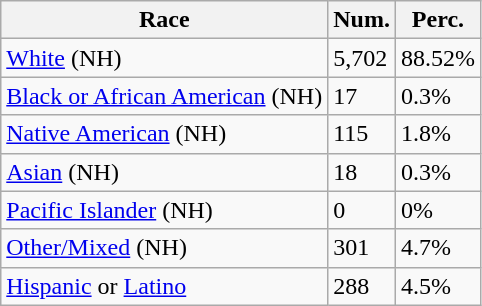<table class="wikitable">
<tr>
<th>Race</th>
<th>Num.</th>
<th>Perc.</th>
</tr>
<tr>
<td><a href='#'>White</a> (NH)</td>
<td>5,702</td>
<td>88.52%</td>
</tr>
<tr>
<td><a href='#'>Black or African American</a> (NH)</td>
<td>17</td>
<td>0.3%</td>
</tr>
<tr>
<td><a href='#'>Native American</a> (NH)</td>
<td>115</td>
<td>1.8%</td>
</tr>
<tr>
<td><a href='#'>Asian</a> (NH)</td>
<td>18</td>
<td>0.3%</td>
</tr>
<tr>
<td><a href='#'>Pacific Islander</a> (NH)</td>
<td>0</td>
<td>0%</td>
</tr>
<tr>
<td><a href='#'>Other/Mixed</a> (NH)</td>
<td>301</td>
<td>4.7%</td>
</tr>
<tr>
<td><a href='#'>Hispanic</a> or <a href='#'>Latino</a></td>
<td>288</td>
<td>4.5%</td>
</tr>
</table>
